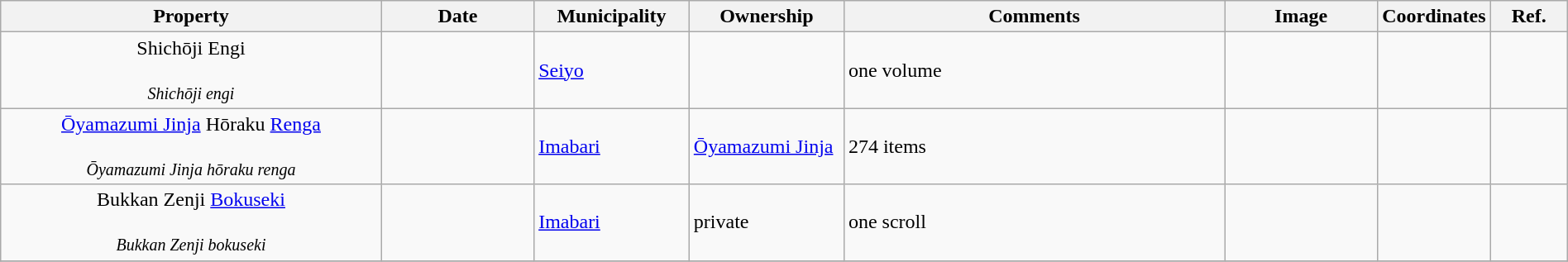<table class="wikitable sortable"  style="width:100%;">
<tr>
<th width="25%" align="left">Property</th>
<th width="10%" align="left" data-sort-type="number">Date</th>
<th width="10%" align="left">Municipality</th>
<th width="10%" align="left">Ownership</th>
<th width="25%" align="left" class="unsortable">Comments</th>
<th width="10%" align="left" class="unsortable">Image</th>
<th width="5%" align="left" class="unsortable">Coordinates</th>
<th width="5%" align="left" class="unsortable">Ref.</th>
</tr>
<tr>
<td align="center">Shichōji Engi<br><br><small><em>Shichōji engi</em></small></td>
<td></td>
<td><a href='#'>Seiyo</a></td>
<td></td>
<td>one volume</td>
<td></td>
<td></td>
<td></td>
</tr>
<tr>
<td align="center"><a href='#'>Ōyamazumi Jinja</a> Hōraku <a href='#'>Renga</a><br><br><small><em>Ōyamazumi Jinja hōraku renga </em></small></td>
<td></td>
<td><a href='#'>Imabari</a></td>
<td><a href='#'>Ōyamazumi Jinja</a></td>
<td>274 items</td>
<td></td>
<td></td>
<td></td>
</tr>
<tr>
<td align="center">Bukkan Zenji <a href='#'>Bokuseki</a><br><br><small><em>Bukkan Zenji bokuseki</em></small></td>
<td></td>
<td><a href='#'>Imabari</a></td>
<td>private</td>
<td>one scroll</td>
<td></td>
<td></td>
<td></td>
</tr>
<tr>
</tr>
</table>
